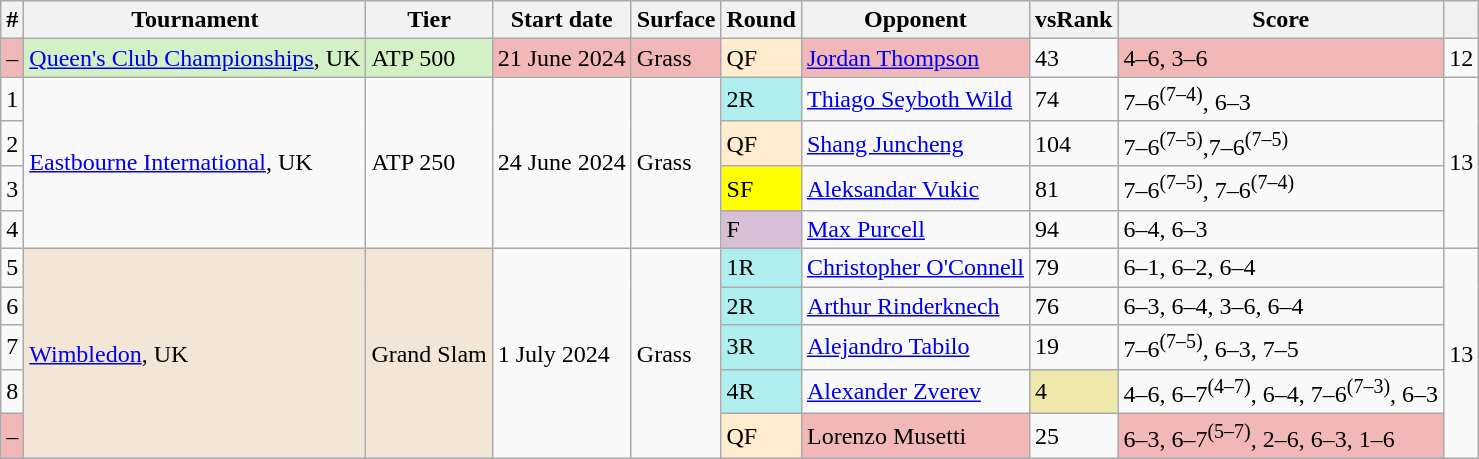<table class="wikitable">
<tr>
<th>#</th>
<th>Tournament</th>
<th>Tier</th>
<th>Start date</th>
<th>Surface</th>
<th>Round</th>
<th>Opponent</th>
<th>vsRank</th>
<th>Score</th>
<th></th>
</tr>
<tr>
<td bgcolor="#f2b8b8">–</td>
<td style=background:#d4f1c5><a href='#'>Queen's Club Championships</a>, UK</td>
<td style=background:#d4f1c5>ATP 500</td>
<td bgcolor="#f2b8b8">21 June 2024</td>
<td bgcolor="#f2b8b8">Grass</td>
<td bgcolor="ffebcd">QF</td>
<td bgcolor="#f2b8b8"> <a href='#'>Jordan Thompson</a></td>
<td>43</td>
<td bgcolor="#f2b8b8">4–6, 3–6</td>
<td>12</td>
</tr>
<tr>
<td>1</td>
<td rowspan="4"><a href='#'>Eastbourne International</a>, UK</td>
<td rowspan="4">ATP 250</td>
<td rowspan="4">24 June 2024</td>
<td rowspan="4">Grass</td>
<td bgcolor=afeeee>2R</td>
<td> <a href='#'>Thiago Seyboth Wild</a></td>
<td>74</td>
<td>7–6<sup>(7–4)</sup>, 6–3</td>
<td rowspan="4">13</td>
</tr>
<tr>
<td>2</td>
<td bgcolor="ffebcd">QF</td>
<td> <a href='#'>Shang Juncheng</a></td>
<td>104</td>
<td>7–6<sup>(7–5)</sup>,7–6<sup>(7–5)</sup></td>
</tr>
<tr>
<td>3</td>
<td bgcolor=yellow>SF</td>
<td> <a href='#'>Aleksandar Vukic</a></td>
<td>81</td>
<td>7–6<sup>(7–5)</sup>, 7–6<sup>(7–4)</sup></td>
</tr>
<tr>
<td>4</td>
<td bgcolor=thistle>F</td>
<td> <a href='#'>Max Purcell</a></td>
<td>94</td>
<td>6–4, 6–3</td>
</tr>
<tr>
<td>5</td>
<td rowspan="5" style=background:#f3e6d7><a href='#'>Wimbledon</a>, UK</td>
<td rowspan="5" style=background:#f3e6d7>Grand Slam</td>
<td rowspan="5">1 July 2024</td>
<td rowspan="5">Grass</td>
<td bgcolor=afeeee>1R</td>
<td> <a href='#'>Christopher O'Connell</a></td>
<td>79</td>
<td>6–1, 6–2,  6–4</td>
<td rowspan="5">13</td>
</tr>
<tr>
<td>6</td>
<td bgcolor=afeeee>2R</td>
<td> <a href='#'>Arthur Rinderknech</a></td>
<td>76</td>
<td>6–3, 6–4,  3–6, 6–4</td>
</tr>
<tr>
<td>7</td>
<td bgcolor=afeeee>3R</td>
<td> <a href='#'>Alejandro Tabilo</a></td>
<td>19</td>
<td>7–6<sup>(7–5)</sup>, 6–3, 7–5</td>
</tr>
<tr>
<td>8</td>
<td bgcolor=afeeee>4R</td>
<td> <a href='#'>Alexander Zverev</a></td>
<td style=background:#eee8aa>4</td>
<td>4–6, 6–7<sup>(4–7)</sup>, 6–4, 7–6<sup>(7–3)</sup>, 6–3</td>
</tr>
<tr>
<td bgcolor="#f2b8b8">–</td>
<td bgcolor="ffebcd">QF</td>
<td bgcolor="#f2b8b8"> Lorenzo Musetti</td>
<td>25</td>
<td bgcolor="#f2b8b8">6–3, 6–7<sup>(5–7)</sup>, 2–6, 6–3, 1–6</td>
</tr>
</table>
